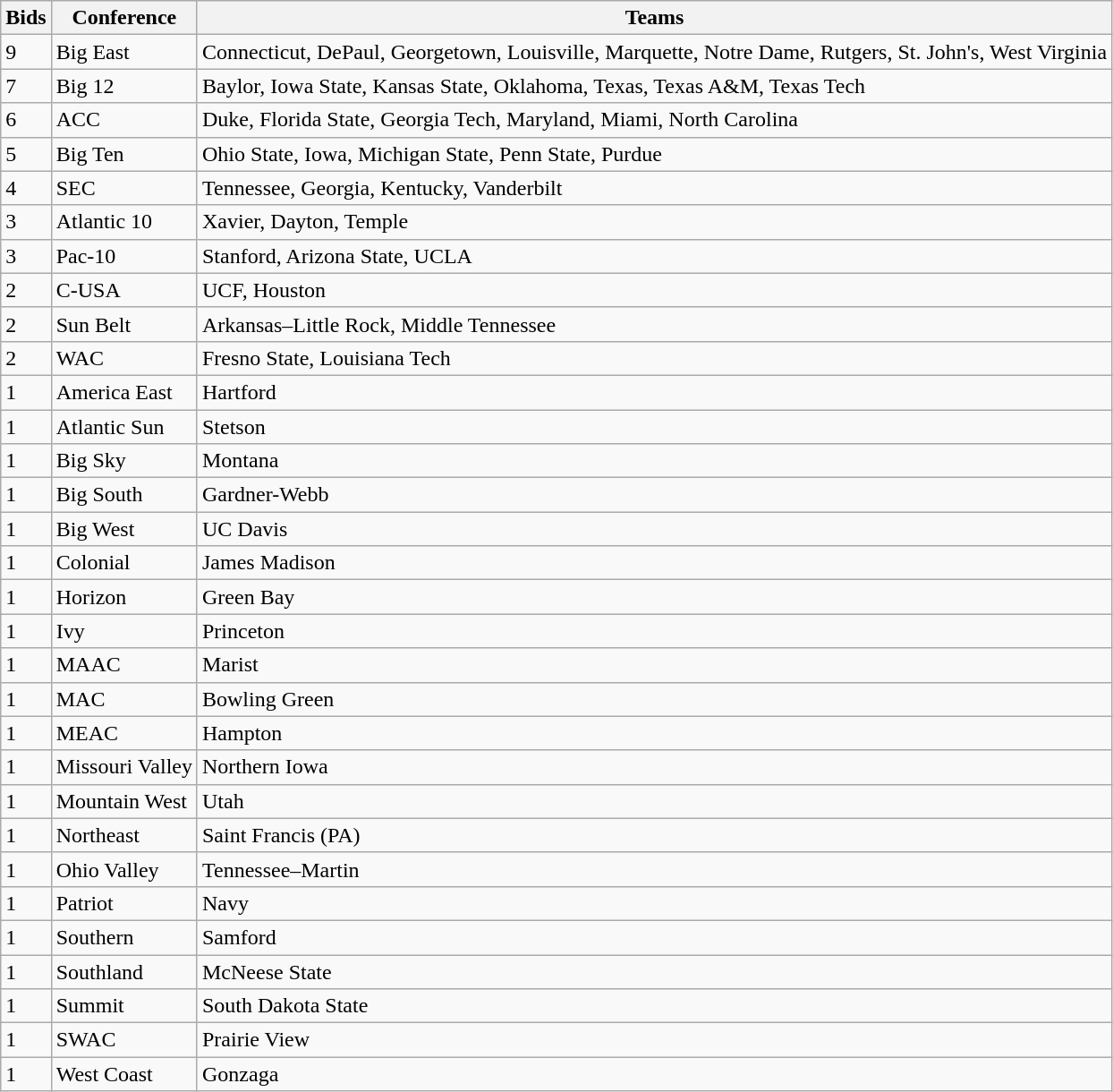<table class="wikitable">
<tr>
<th>Bids</th>
<th>Conference</th>
<th>Teams</th>
</tr>
<tr>
<td>9</td>
<td>Big East</td>
<td>Connecticut, DePaul, Georgetown, Louisville, Marquette, Notre Dame, Rutgers, St. John's, West Virginia</td>
</tr>
<tr>
<td>7</td>
<td>Big 12</td>
<td>Baylor, Iowa State, Kansas State, Oklahoma, Texas, Texas A&M, Texas Tech</td>
</tr>
<tr>
<td>6</td>
<td>ACC</td>
<td>Duke, Florida State, Georgia Tech, Maryland, Miami, North Carolina</td>
</tr>
<tr>
<td>5</td>
<td>Big Ten</td>
<td>Ohio State, Iowa, Michigan State, Penn State, Purdue</td>
</tr>
<tr>
<td>4</td>
<td>SEC</td>
<td>Tennessee, Georgia, Kentucky, Vanderbilt</td>
</tr>
<tr>
<td>3</td>
<td>Atlantic 10</td>
<td>Xavier, Dayton, Temple</td>
</tr>
<tr>
<td>3</td>
<td>Pac-10</td>
<td>Stanford, Arizona State, UCLA</td>
</tr>
<tr>
<td>2</td>
<td>C-USA</td>
<td>UCF, Houston</td>
</tr>
<tr>
<td>2</td>
<td>Sun Belt</td>
<td>Arkansas–Little Rock, Middle Tennessee</td>
</tr>
<tr>
<td>2</td>
<td>WAC</td>
<td>Fresno State, Louisiana Tech</td>
</tr>
<tr>
<td>1</td>
<td>America East</td>
<td>Hartford</td>
</tr>
<tr>
<td>1</td>
<td>Atlantic Sun</td>
<td>Stetson</td>
</tr>
<tr>
<td>1</td>
<td>Big Sky</td>
<td>Montana</td>
</tr>
<tr>
<td>1</td>
<td>Big South</td>
<td>Gardner-Webb</td>
</tr>
<tr>
<td>1</td>
<td>Big West</td>
<td>UC Davis</td>
</tr>
<tr>
<td>1</td>
<td>Colonial</td>
<td>James Madison</td>
</tr>
<tr>
<td>1</td>
<td>Horizon</td>
<td>Green Bay</td>
</tr>
<tr>
<td>1</td>
<td>Ivy</td>
<td>Princeton</td>
</tr>
<tr>
<td>1</td>
<td>MAAC</td>
<td>Marist</td>
</tr>
<tr>
<td>1</td>
<td>MAC</td>
<td>Bowling Green</td>
</tr>
<tr>
<td>1</td>
<td>MEAC</td>
<td>Hampton</td>
</tr>
<tr>
<td>1</td>
<td>Missouri Valley</td>
<td>Northern Iowa</td>
</tr>
<tr>
<td>1</td>
<td>Mountain West</td>
<td>Utah</td>
</tr>
<tr>
<td>1</td>
<td>Northeast</td>
<td>Saint Francis (PA)</td>
</tr>
<tr>
<td>1</td>
<td>Ohio Valley</td>
<td>Tennessee–Martin</td>
</tr>
<tr>
<td>1</td>
<td>Patriot</td>
<td>Navy</td>
</tr>
<tr>
<td>1</td>
<td>Southern</td>
<td>Samford</td>
</tr>
<tr>
<td>1</td>
<td>Southland</td>
<td>McNeese State</td>
</tr>
<tr>
<td>1</td>
<td>Summit</td>
<td>South Dakota State</td>
</tr>
<tr>
<td>1</td>
<td>SWAC</td>
<td>Prairie View</td>
</tr>
<tr>
<td>1</td>
<td>West Coast</td>
<td>Gonzaga</td>
</tr>
</table>
